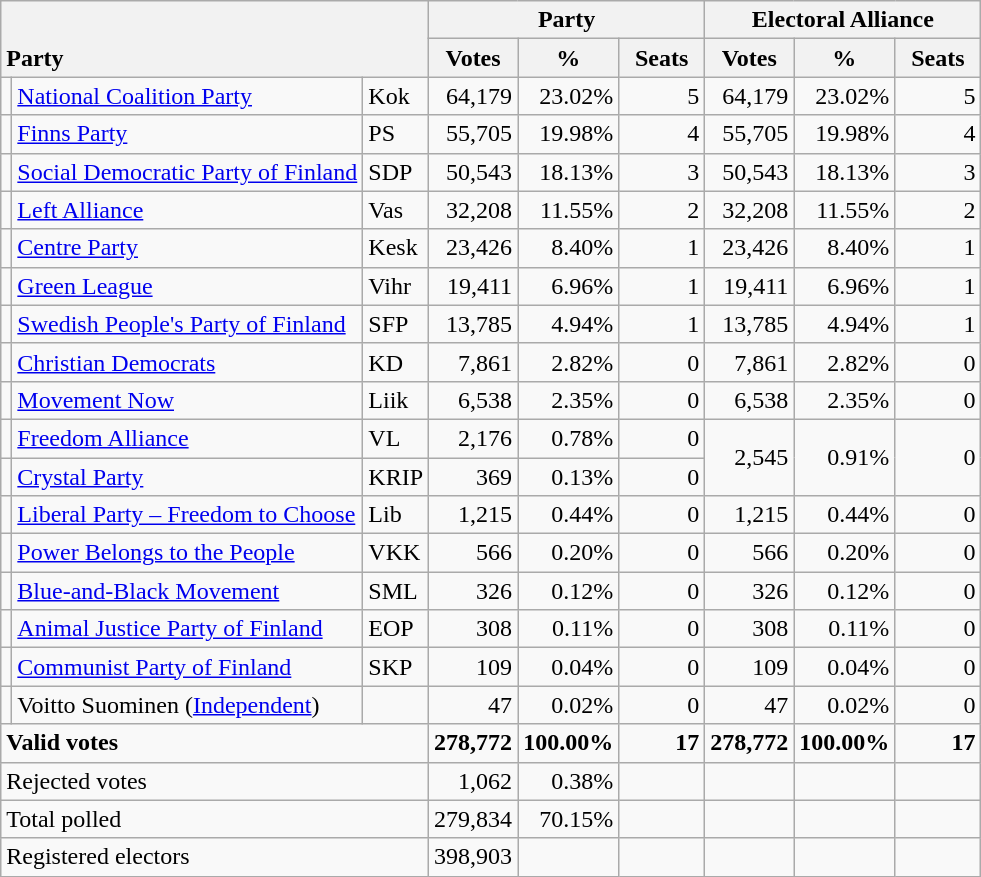<table class="wikitable" border="1" style="text-align:right;">
<tr>
<th style="text-align:left;" valign=bottom rowspan=2 colspan=3>Party</th>
<th colspan=3>Party</th>
<th colspan=3>Electoral Alliance</th>
</tr>
<tr>
<th align=center valign=bottom width="50">Votes</th>
<th align=center valign=bottom width="50">%</th>
<th align=center valign=bottom width="50">Seats</th>
<th align=center valign=bottom width="50">Votes</th>
<th align=center valign=bottom width="50">%</th>
<th align=center valign=bottom width="50">Seats</th>
</tr>
<tr>
<td></td>
<td align=left><a href='#'>National Coalition Party</a></td>
<td align=left>Kok</td>
<td>64,179</td>
<td>23.02%</td>
<td>5</td>
<td>64,179</td>
<td>23.02%</td>
<td>5</td>
</tr>
<tr>
<td></td>
<td align=left><a href='#'>Finns Party</a></td>
<td align=left>PS</td>
<td>55,705</td>
<td>19.98%</td>
<td>4</td>
<td>55,705</td>
<td>19.98%</td>
<td>4</td>
</tr>
<tr>
<td></td>
<td align=left style="white-space: nowrap;"><a href='#'>Social Democratic Party of Finland</a></td>
<td align=left>SDP</td>
<td>50,543</td>
<td>18.13%</td>
<td>3</td>
<td>50,543</td>
<td>18.13%</td>
<td>3</td>
</tr>
<tr>
<td></td>
<td align=left><a href='#'>Left Alliance</a></td>
<td align=left>Vas</td>
<td>32,208</td>
<td>11.55%</td>
<td>2</td>
<td>32,208</td>
<td>11.55%</td>
<td>2</td>
</tr>
<tr>
<td></td>
<td align=left><a href='#'>Centre Party</a></td>
<td align=left>Kesk</td>
<td>23,426</td>
<td>8.40%</td>
<td>1</td>
<td>23,426</td>
<td>8.40%</td>
<td>1</td>
</tr>
<tr>
<td></td>
<td align=left><a href='#'>Green League</a></td>
<td align=left>Vihr</td>
<td>19,411</td>
<td>6.96%</td>
<td>1</td>
<td>19,411</td>
<td>6.96%</td>
<td>1</td>
</tr>
<tr>
<td></td>
<td align=left><a href='#'>Swedish People's Party of Finland</a></td>
<td align=left>SFP</td>
<td>13,785</td>
<td>4.94%</td>
<td>1</td>
<td>13,785</td>
<td>4.94%</td>
<td>1</td>
</tr>
<tr>
<td></td>
<td align=left><a href='#'>Christian Democrats</a></td>
<td align=left>KD</td>
<td>7,861</td>
<td>2.82%</td>
<td>0</td>
<td>7,861</td>
<td>2.82%</td>
<td>0</td>
</tr>
<tr>
<td></td>
<td align=left><a href='#'>Movement Now</a></td>
<td align=left>Liik</td>
<td>6,538</td>
<td>2.35%</td>
<td>0</td>
<td>6,538</td>
<td>2.35%</td>
<td>0</td>
</tr>
<tr>
<td></td>
<td align=left><a href='#'>Freedom Alliance</a></td>
<td align=left>VL</td>
<td>2,176</td>
<td>0.78%</td>
<td>0</td>
<td rowspan=2>2,545</td>
<td rowspan=2>0.91%</td>
<td rowspan=2>0</td>
</tr>
<tr>
<td></td>
<td align=left><a href='#'>Crystal Party</a></td>
<td align=left>KRIP</td>
<td>369</td>
<td>0.13%</td>
<td>0</td>
</tr>
<tr>
<td></td>
<td align=left><a href='#'>Liberal Party – Freedom to Choose</a></td>
<td align=left>Lib</td>
<td>1,215</td>
<td>0.44%</td>
<td>0</td>
<td>1,215</td>
<td>0.44%</td>
<td>0</td>
</tr>
<tr>
<td></td>
<td align=left><a href='#'>Power Belongs to the People</a></td>
<td align=left>VKK</td>
<td>566</td>
<td>0.20%</td>
<td>0</td>
<td>566</td>
<td>0.20%</td>
<td>0</td>
</tr>
<tr>
<td></td>
<td align=left><a href='#'>Blue-and-Black Movement</a></td>
<td align=left>SML</td>
<td>326</td>
<td>0.12%</td>
<td>0</td>
<td>326</td>
<td>0.12%</td>
<td>0</td>
</tr>
<tr>
<td></td>
<td align=left><a href='#'>Animal Justice Party of Finland</a></td>
<td align=left>EOP</td>
<td>308</td>
<td>0.11%</td>
<td>0</td>
<td>308</td>
<td>0.11%</td>
<td>0</td>
</tr>
<tr>
<td></td>
<td align=left><a href='#'>Communist Party of Finland</a></td>
<td align=left>SKP</td>
<td>109</td>
<td>0.04%</td>
<td>0</td>
<td>109</td>
<td>0.04%</td>
<td>0</td>
</tr>
<tr>
<td></td>
<td align=left>Voitto Suominen (<a href='#'>Independent</a>)</td>
<td align=left></td>
<td>47</td>
<td>0.02%</td>
<td>0</td>
<td>47</td>
<td>0.02%</td>
<td>0</td>
</tr>
<tr style="font-weight:bold">
<td align=left colspan=3>Valid votes</td>
<td>278,772</td>
<td>100.00%</td>
<td>17</td>
<td>278,772</td>
<td>100.00%</td>
<td>17</td>
</tr>
<tr>
<td align=left colspan=3>Rejected votes</td>
<td>1,062</td>
<td>0.38%</td>
<td></td>
<td></td>
<td></td>
<td></td>
</tr>
<tr>
<td align=left colspan=3>Total polled</td>
<td>279,834</td>
<td>70.15%</td>
<td></td>
<td></td>
<td></td>
<td></td>
</tr>
<tr>
<td align=left colspan=3>Registered electors</td>
<td>398,903</td>
<td></td>
<td></td>
<td></td>
<td></td>
<td></td>
</tr>
</table>
